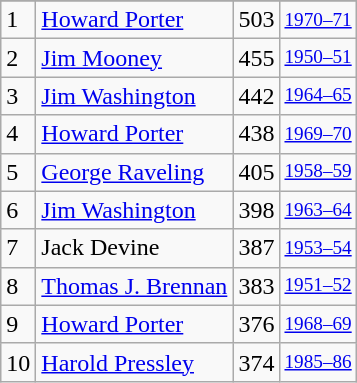<table class="wikitable">
<tr>
</tr>
<tr>
<td>1</td>
<td><a href='#'>Howard Porter</a></td>
<td>503</td>
<td style="font-size:80%;"><a href='#'>1970–71</a></td>
</tr>
<tr>
<td>2</td>
<td><a href='#'>Jim Mooney</a></td>
<td>455</td>
<td style="font-size:80%;"><a href='#'>1950–51</a></td>
</tr>
<tr>
<td>3</td>
<td><a href='#'>Jim Washington</a></td>
<td>442</td>
<td style="font-size:80%;"><a href='#'>1964–65</a></td>
</tr>
<tr>
<td>4</td>
<td><a href='#'>Howard Porter</a></td>
<td>438</td>
<td style="font-size:80%;"><a href='#'>1969–70</a></td>
</tr>
<tr>
<td>5</td>
<td><a href='#'>George Raveling</a></td>
<td>405</td>
<td style="font-size:80%;"><a href='#'>1958–59</a></td>
</tr>
<tr>
<td>6</td>
<td><a href='#'>Jim Washington</a></td>
<td>398</td>
<td style="font-size:80%;"><a href='#'>1963–64</a></td>
</tr>
<tr>
<td>7</td>
<td>Jack Devine</td>
<td>387</td>
<td style="font-size:80%;"><a href='#'>1953–54</a></td>
</tr>
<tr>
<td>8</td>
<td><a href='#'>Thomas J. Brennan</a></td>
<td>383</td>
<td style="font-size:80%;"><a href='#'>1951–52</a></td>
</tr>
<tr>
<td>9</td>
<td><a href='#'>Howard Porter</a></td>
<td>376</td>
<td style="font-size:80%;"><a href='#'>1968–69</a></td>
</tr>
<tr>
<td>10</td>
<td><a href='#'>Harold Pressley</a></td>
<td>374</td>
<td style="font-size:80%;"><a href='#'>1985–86</a></td>
</tr>
</table>
